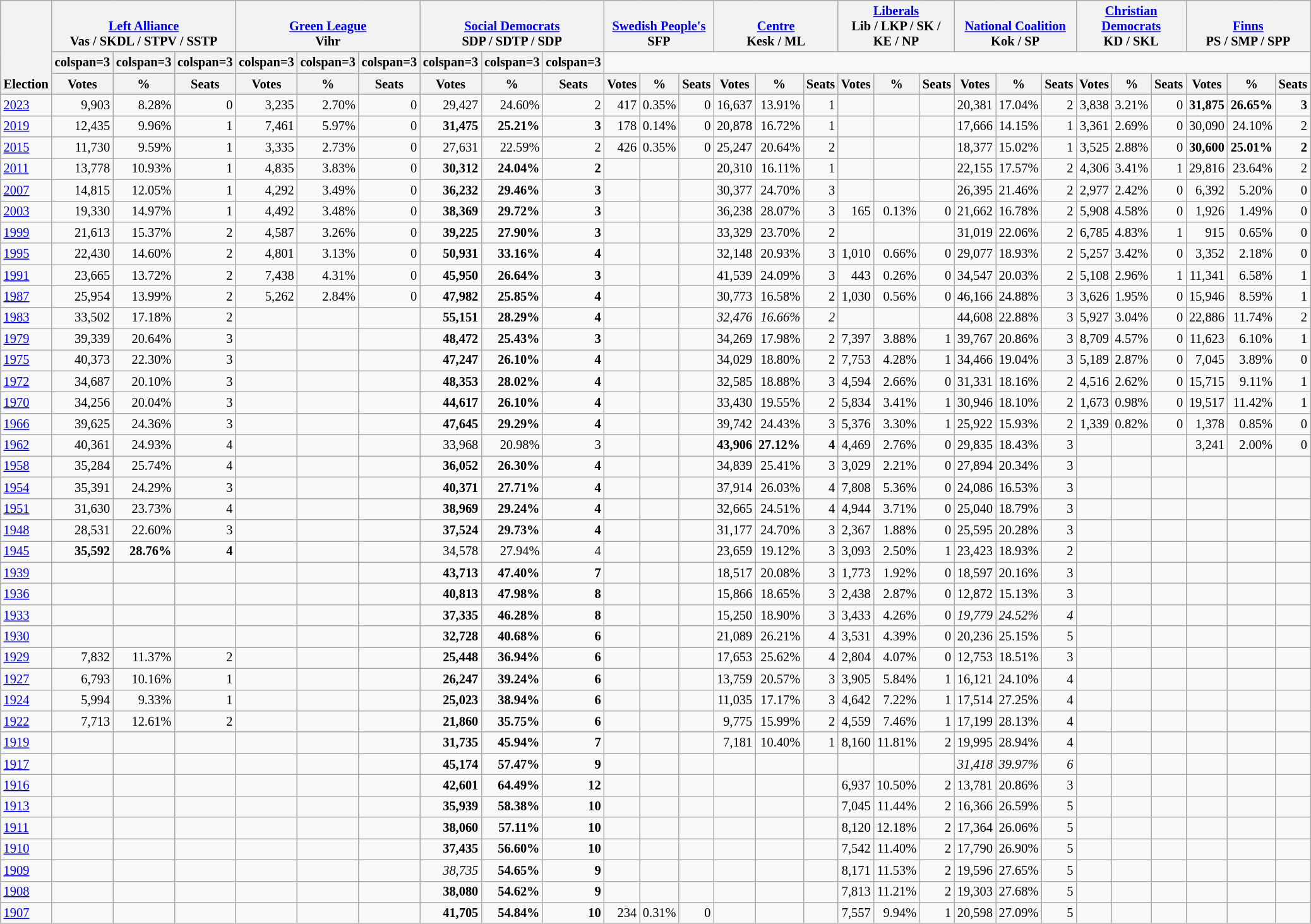<table class="wikitable" border="1" style="font-size:85%; text-align:right;">
<tr>
<th style="text-align:left;" valign=bottom rowspan=3>Election</th>
<th valign=bottom colspan=3><a href='#'>Left Alliance</a><br>Vas / SKDL / STPV / SSTP</th>
<th valign=bottom colspan=3><a href='#'>Green League</a><br>Vihr</th>
<th valign=bottom colspan=3><a href='#'>Social Democrats</a><br>SDP / SDTP / SDP</th>
<th valign=bottom colspan=3><a href='#'>Swedish People's</a><br>SFP</th>
<th valign=bottom colspan=3><a href='#'>Centre</a><br>Kesk / ML</th>
<th valign=bottom colspan=3><a href='#'>Liberals</a><br>Lib / LKP / SK / KE / NP</th>
<th valign=bottom colspan=3><a href='#'>National Coalition</a><br>Kok / SP</th>
<th valign=bottom colspan=3><a href='#'>Christian Democrats</a><br>KD / SKL</th>
<th valign=bottom colspan=3><a href='#'>Finns</a><br>PS / SMP / SPP</th>
</tr>
<tr>
<th>colspan=3 </th>
<th>colspan=3 </th>
<th>colspan=3 </th>
<th>colspan=3 </th>
<th>colspan=3 </th>
<th>colspan=3 </th>
<th>colspan=3 </th>
<th>colspan=3 </th>
<th>colspan=3 </th>
</tr>
<tr>
<th>Votes</th>
<th>%</th>
<th>Seats</th>
<th>Votes</th>
<th>%</th>
<th>Seats</th>
<th>Votes</th>
<th>%</th>
<th>Seats</th>
<th>Votes</th>
<th>%</th>
<th>Seats</th>
<th>Votes</th>
<th>%</th>
<th>Seats</th>
<th>Votes</th>
<th>%</th>
<th>Seats</th>
<th>Votes</th>
<th>%</th>
<th>Seats</th>
<th>Votes</th>
<th>%</th>
<th>Seats</th>
<th>Votes</th>
<th>%</th>
<th>Seats</th>
</tr>
<tr>
<td align=left><a href='#'>2023</a></td>
<td>9,903</td>
<td>8.28%</td>
<td>0</td>
<td>3,235</td>
<td>2.70%</td>
<td>0</td>
<td>29,427</td>
<td>24.60%</td>
<td>2</td>
<td>417</td>
<td>0.35%</td>
<td>0</td>
<td>16,637</td>
<td>13.91%</td>
<td>1</td>
<td></td>
<td></td>
<td></td>
<td>20,381</td>
<td>17.04%</td>
<td>2</td>
<td>3,838</td>
<td>3.21%</td>
<td>0</td>
<td><strong>31,875</strong></td>
<td><strong>26.65%</strong></td>
<td><strong>3</strong></td>
</tr>
<tr>
<td align=left><a href='#'>2019</a></td>
<td>12,435</td>
<td>9.96%</td>
<td>1</td>
<td>7,461</td>
<td>5.97%</td>
<td>0</td>
<td><strong>31,475</strong></td>
<td><strong>25.21%</strong></td>
<td><strong>3</strong></td>
<td>178</td>
<td>0.14%</td>
<td>0</td>
<td>20,878</td>
<td>16.72%</td>
<td>1</td>
<td></td>
<td></td>
<td></td>
<td>17,666</td>
<td>14.15%</td>
<td>1</td>
<td>3,361</td>
<td>2.69%</td>
<td>0</td>
<td>30,090</td>
<td>24.10%</td>
<td>2</td>
</tr>
<tr>
<td align=left><a href='#'>2015</a></td>
<td>11,730</td>
<td>9.59%</td>
<td>1</td>
<td>3,335</td>
<td>2.73%</td>
<td>0</td>
<td>27,631</td>
<td>22.59%</td>
<td>2</td>
<td>426</td>
<td>0.35%</td>
<td>0</td>
<td>25,247</td>
<td>20.64%</td>
<td>2</td>
<td></td>
<td></td>
<td></td>
<td>18,377</td>
<td>15.02%</td>
<td>1</td>
<td>3,525</td>
<td>2.88%</td>
<td>0</td>
<td><strong>30,600</strong></td>
<td><strong>25.01%</strong></td>
<td><strong>2</strong></td>
</tr>
<tr>
<td align=left><a href='#'>2011</a></td>
<td>13,778</td>
<td>10.93%</td>
<td>1</td>
<td>4,835</td>
<td>3.83%</td>
<td>0</td>
<td><strong>30,312</strong></td>
<td><strong>24.04%</strong></td>
<td><strong>2</strong></td>
<td></td>
<td></td>
<td></td>
<td>20,310</td>
<td>16.11%</td>
<td>1</td>
<td></td>
<td></td>
<td></td>
<td>22,155</td>
<td>17.57%</td>
<td>2</td>
<td>4,306</td>
<td>3.41%</td>
<td>1</td>
<td>29,816</td>
<td>23.64%</td>
<td>2</td>
</tr>
<tr>
<td align=left><a href='#'>2007</a></td>
<td>14,815</td>
<td>12.05%</td>
<td>1</td>
<td>4,292</td>
<td>3.49%</td>
<td>0</td>
<td><strong>36,232</strong></td>
<td><strong>29.46%</strong></td>
<td><strong>3</strong></td>
<td></td>
<td></td>
<td></td>
<td>30,377</td>
<td>24.70%</td>
<td>3</td>
<td></td>
<td></td>
<td></td>
<td>26,395</td>
<td>21.46%</td>
<td>2</td>
<td>2,977</td>
<td>2.42%</td>
<td>0</td>
<td>6,392</td>
<td>5.20%</td>
<td>0</td>
</tr>
<tr>
<td align=left><a href='#'>2003</a></td>
<td>19,330</td>
<td>14.97%</td>
<td>1</td>
<td>4,492</td>
<td>3.48%</td>
<td>0</td>
<td><strong>38,369</strong></td>
<td><strong>29.72%</strong></td>
<td><strong>3</strong></td>
<td></td>
<td></td>
<td></td>
<td>36,238</td>
<td>28.07%</td>
<td>3</td>
<td>165</td>
<td>0.13%</td>
<td>0</td>
<td>21,662</td>
<td>16.78%</td>
<td>2</td>
<td>5,908</td>
<td>4.58%</td>
<td>0</td>
<td>1,926</td>
<td>1.49%</td>
<td>0</td>
</tr>
<tr>
<td align=left><a href='#'>1999</a></td>
<td>21,613</td>
<td>15.37%</td>
<td>2</td>
<td>4,587</td>
<td>3.26%</td>
<td>0</td>
<td><strong>39,225</strong></td>
<td><strong>27.90%</strong></td>
<td><strong>3</strong></td>
<td></td>
<td></td>
<td></td>
<td>33,329</td>
<td>23.70%</td>
<td>2</td>
<td></td>
<td></td>
<td></td>
<td>31,019</td>
<td>22.06%</td>
<td>2</td>
<td>6,785</td>
<td>4.83%</td>
<td>1</td>
<td>915</td>
<td>0.65%</td>
<td>0</td>
</tr>
<tr>
<td align=left><a href='#'>1995</a></td>
<td>22,430</td>
<td>14.60%</td>
<td>2</td>
<td>4,801</td>
<td>3.13%</td>
<td>0</td>
<td><strong>50,931</strong></td>
<td><strong>33.16%</strong></td>
<td><strong>4</strong></td>
<td></td>
<td></td>
<td></td>
<td>32,148</td>
<td>20.93%</td>
<td>3</td>
<td>1,010</td>
<td>0.66%</td>
<td>0</td>
<td>29,077</td>
<td>18.93%</td>
<td>2</td>
<td>5,257</td>
<td>3.42%</td>
<td>0</td>
<td>3,352</td>
<td>2.18%</td>
<td>0</td>
</tr>
<tr>
<td align=left><a href='#'>1991</a></td>
<td>23,665</td>
<td>13.72%</td>
<td>2</td>
<td>7,438</td>
<td>4.31%</td>
<td>0</td>
<td><strong>45,950</strong></td>
<td><strong>26.64%</strong></td>
<td><strong>3</strong></td>
<td></td>
<td></td>
<td></td>
<td>41,539</td>
<td>24.09%</td>
<td>3</td>
<td>443</td>
<td>0.26%</td>
<td>0</td>
<td>34,547</td>
<td>20.03%</td>
<td>2</td>
<td>5,108</td>
<td>2.96%</td>
<td>1</td>
<td>11,341</td>
<td>6.58%</td>
<td>1</td>
</tr>
<tr>
<td align=left><a href='#'>1987</a></td>
<td>25,954</td>
<td>13.99%</td>
<td>2</td>
<td>5,262</td>
<td>2.84%</td>
<td>0</td>
<td><strong>47,982</strong></td>
<td><strong>25.85%</strong></td>
<td><strong>4</strong></td>
<td></td>
<td></td>
<td></td>
<td>30,773</td>
<td>16.58%</td>
<td>2</td>
<td>1,030</td>
<td>0.56%</td>
<td>0</td>
<td>46,166</td>
<td>24.88%</td>
<td>3</td>
<td>3,626</td>
<td>1.95%</td>
<td>0</td>
<td>15,946</td>
<td>8.59%</td>
<td>1</td>
</tr>
<tr>
<td align=left><a href='#'>1983</a></td>
<td>33,502</td>
<td>17.18%</td>
<td>2</td>
<td></td>
<td></td>
<td></td>
<td><strong>55,151</strong></td>
<td><strong>28.29%</strong></td>
<td><strong>4</strong></td>
<td></td>
<td></td>
<td></td>
<td><em>32,476</em></td>
<td><em>16.66%</em></td>
<td><em>2</em></td>
<td></td>
<td></td>
<td></td>
<td>44,608</td>
<td>22.88%</td>
<td>3</td>
<td>5,927</td>
<td>3.04%</td>
<td>0</td>
<td>22,886</td>
<td>11.74%</td>
<td>2</td>
</tr>
<tr>
<td align=left><a href='#'>1979</a></td>
<td>39,339</td>
<td>20.64%</td>
<td>3</td>
<td></td>
<td></td>
<td></td>
<td><strong>48,472</strong></td>
<td><strong>25.43%</strong></td>
<td><strong>3</strong></td>
<td></td>
<td></td>
<td></td>
<td>34,269</td>
<td>17.98%</td>
<td>2</td>
<td>7,397</td>
<td>3.88%</td>
<td>1</td>
<td>39,767</td>
<td>20.86%</td>
<td>3</td>
<td>8,709</td>
<td>4.57%</td>
<td>0</td>
<td>11,623</td>
<td>6.10%</td>
<td>1</td>
</tr>
<tr>
<td align=left><a href='#'>1975</a></td>
<td>40,373</td>
<td>22.30%</td>
<td>3</td>
<td></td>
<td></td>
<td></td>
<td><strong>47,247</strong></td>
<td><strong>26.10%</strong></td>
<td><strong>4</strong></td>
<td></td>
<td></td>
<td></td>
<td>34,029</td>
<td>18.80%</td>
<td>2</td>
<td>7,753</td>
<td>4.28%</td>
<td>1</td>
<td>34,466</td>
<td>19.04%</td>
<td>3</td>
<td>5,189</td>
<td>2.87%</td>
<td>0</td>
<td>7,045</td>
<td>3.89%</td>
<td>0</td>
</tr>
<tr>
<td align=left><a href='#'>1972</a></td>
<td>34,687</td>
<td>20.10%</td>
<td>3</td>
<td></td>
<td></td>
<td></td>
<td><strong>48,353</strong></td>
<td><strong>28.02%</strong></td>
<td><strong>4</strong></td>
<td></td>
<td></td>
<td></td>
<td>32,585</td>
<td>18.88%</td>
<td>3</td>
<td>4,594</td>
<td>2.66%</td>
<td>0</td>
<td>31,331</td>
<td>18.16%</td>
<td>2</td>
<td>4,516</td>
<td>2.62%</td>
<td>0</td>
<td>15,715</td>
<td>9.11%</td>
<td>1</td>
</tr>
<tr>
<td align=left><a href='#'>1970</a></td>
<td>34,256</td>
<td>20.04%</td>
<td>3</td>
<td></td>
<td></td>
<td></td>
<td><strong>44,617</strong></td>
<td><strong>26.10%</strong></td>
<td><strong>4</strong></td>
<td></td>
<td></td>
<td></td>
<td>33,430</td>
<td>19.55%</td>
<td>2</td>
<td>5,834</td>
<td>3.41%</td>
<td>1</td>
<td>30,946</td>
<td>18.10%</td>
<td>2</td>
<td>1,673</td>
<td>0.98%</td>
<td>0</td>
<td>19,517</td>
<td>11.42%</td>
<td>1</td>
</tr>
<tr>
<td align=left><a href='#'>1966</a></td>
<td>39,625</td>
<td>24.36%</td>
<td>3</td>
<td></td>
<td></td>
<td></td>
<td><strong>47,645</strong></td>
<td><strong>29.29%</strong></td>
<td><strong>4</strong></td>
<td></td>
<td></td>
<td></td>
<td>39,742</td>
<td>24.43%</td>
<td>3</td>
<td>5,376</td>
<td>3.30%</td>
<td>1</td>
<td>25,922</td>
<td>15.93%</td>
<td>2</td>
<td>1,339</td>
<td>0.82%</td>
<td>0</td>
<td>1,378</td>
<td>0.85%</td>
<td>0</td>
</tr>
<tr>
<td align=left><a href='#'>1962</a></td>
<td>40,361</td>
<td>24.93%</td>
<td>4</td>
<td></td>
<td></td>
<td></td>
<td>33,968</td>
<td>20.98%</td>
<td>3</td>
<td></td>
<td></td>
<td></td>
<td><strong>43,906</strong></td>
<td><strong>27.12%</strong></td>
<td><strong>4</strong></td>
<td>4,469</td>
<td>2.76%</td>
<td>0</td>
<td>29,835</td>
<td>18.43%</td>
<td>3</td>
<td></td>
<td></td>
<td></td>
<td>3,241</td>
<td>2.00%</td>
<td>0</td>
</tr>
<tr>
<td align=left><a href='#'>1958</a></td>
<td>35,284</td>
<td>25.74%</td>
<td>4</td>
<td></td>
<td></td>
<td></td>
<td><strong>36,052</strong></td>
<td><strong>26.30%</strong></td>
<td><strong>4</strong></td>
<td></td>
<td></td>
<td></td>
<td>34,839</td>
<td>25.41%</td>
<td>3</td>
<td>3,029</td>
<td>2.21%</td>
<td>0</td>
<td>27,894</td>
<td>20.34%</td>
<td>3</td>
<td></td>
<td></td>
<td></td>
<td></td>
<td></td>
<td></td>
</tr>
<tr>
<td align=left><a href='#'>1954</a></td>
<td>35,391</td>
<td>24.29%</td>
<td>3</td>
<td></td>
<td></td>
<td></td>
<td><strong>40,371</strong></td>
<td><strong>27.71%</strong></td>
<td><strong>4</strong></td>
<td></td>
<td></td>
<td></td>
<td>37,914</td>
<td>26.03%</td>
<td>4</td>
<td>7,808</td>
<td>5.36%</td>
<td>0</td>
<td>24,086</td>
<td>16.53%</td>
<td>3</td>
<td></td>
<td></td>
<td></td>
<td></td>
<td></td>
<td></td>
</tr>
<tr>
<td align=left><a href='#'>1951</a></td>
<td>31,630</td>
<td>23.73%</td>
<td>4</td>
<td></td>
<td></td>
<td></td>
<td><strong>38,969</strong></td>
<td><strong>29.24%</strong></td>
<td><strong>4</strong></td>
<td></td>
<td></td>
<td></td>
<td>32,665</td>
<td>24.51%</td>
<td>4</td>
<td>4,944</td>
<td>3.71%</td>
<td>0</td>
<td>25,040</td>
<td>18.79%</td>
<td>3</td>
<td></td>
<td></td>
<td></td>
<td></td>
<td></td>
<td></td>
</tr>
<tr>
<td align=left><a href='#'>1948</a></td>
<td>28,531</td>
<td>22.60%</td>
<td>3</td>
<td></td>
<td></td>
<td></td>
<td><strong>37,524</strong></td>
<td><strong>29.73%</strong></td>
<td><strong>4</strong></td>
<td></td>
<td></td>
<td></td>
<td>31,177</td>
<td>24.70%</td>
<td>3</td>
<td>2,367</td>
<td>1.88%</td>
<td>0</td>
<td>25,595</td>
<td>20.28%</td>
<td>3</td>
<td></td>
<td></td>
<td></td>
<td></td>
<td></td>
<td></td>
</tr>
<tr>
<td align=left><a href='#'>1945</a></td>
<td><strong>35,592</strong></td>
<td><strong>28.76%</strong></td>
<td><strong>4</strong></td>
<td></td>
<td></td>
<td></td>
<td>34,578</td>
<td>27.94%</td>
<td>4</td>
<td></td>
<td></td>
<td></td>
<td>23,659</td>
<td>19.12%</td>
<td>3</td>
<td>3,093</td>
<td>2.50%</td>
<td>1</td>
<td>23,423</td>
<td>18.93%</td>
<td>2</td>
<td></td>
<td></td>
<td></td>
<td></td>
<td></td>
<td></td>
</tr>
<tr>
<td align=left><a href='#'>1939</a></td>
<td></td>
<td></td>
<td></td>
<td></td>
<td></td>
<td></td>
<td><strong>43,713</strong></td>
<td><strong>47.40%</strong></td>
<td><strong>7</strong></td>
<td></td>
<td></td>
<td></td>
<td>18,517</td>
<td>20.08%</td>
<td>3</td>
<td>1,773</td>
<td>1.92%</td>
<td>0</td>
<td>18,597</td>
<td>20.16%</td>
<td>3</td>
<td></td>
<td></td>
<td></td>
<td></td>
<td></td>
<td></td>
</tr>
<tr>
<td align=left><a href='#'>1936</a></td>
<td></td>
<td></td>
<td></td>
<td></td>
<td></td>
<td></td>
<td><strong>40,813</strong></td>
<td><strong>47.98%</strong></td>
<td><strong>8</strong></td>
<td></td>
<td></td>
<td></td>
<td>15,866</td>
<td>18.65%</td>
<td>3</td>
<td>2,438</td>
<td>2.87%</td>
<td>0</td>
<td>12,872</td>
<td>15.13%</td>
<td>3</td>
<td></td>
<td></td>
<td></td>
<td></td>
<td></td>
<td></td>
</tr>
<tr>
<td align=left><a href='#'>1933</a></td>
<td></td>
<td></td>
<td></td>
<td></td>
<td></td>
<td></td>
<td><strong>37,335</strong></td>
<td><strong>46.28%</strong></td>
<td><strong>8</strong></td>
<td></td>
<td></td>
<td></td>
<td>15,250</td>
<td>18.90%</td>
<td>3</td>
<td>3,433</td>
<td>4.26%</td>
<td>0</td>
<td><em>19,779</em></td>
<td><em>24.52%</em></td>
<td><em>4</em></td>
<td></td>
<td></td>
<td></td>
<td></td>
<td></td>
<td></td>
</tr>
<tr>
<td align=left><a href='#'>1930</a></td>
<td></td>
<td></td>
<td></td>
<td></td>
<td></td>
<td></td>
<td><strong>32,728</strong></td>
<td><strong>40.68%</strong></td>
<td><strong>6</strong></td>
<td></td>
<td></td>
<td></td>
<td>21,089</td>
<td>26.21%</td>
<td>4</td>
<td>3,531</td>
<td>4.39%</td>
<td>0</td>
<td>20,236</td>
<td>25.15%</td>
<td>5</td>
<td></td>
<td></td>
<td></td>
<td></td>
<td></td>
<td></td>
</tr>
<tr>
<td align=left><a href='#'>1929</a></td>
<td>7,832</td>
<td>11.37%</td>
<td>2</td>
<td></td>
<td></td>
<td></td>
<td><strong>25,448</strong></td>
<td><strong>36.94%</strong></td>
<td><strong>6</strong></td>
<td></td>
<td></td>
<td></td>
<td>17,653</td>
<td>25.62%</td>
<td>4</td>
<td>2,804</td>
<td>4.07%</td>
<td>0</td>
<td>12,753</td>
<td>18.51%</td>
<td>3</td>
<td></td>
<td></td>
<td></td>
<td></td>
<td></td>
<td></td>
</tr>
<tr>
<td align=left><a href='#'>1927</a></td>
<td>6,793</td>
<td>10.16%</td>
<td>1</td>
<td></td>
<td></td>
<td></td>
<td><strong>26,247</strong></td>
<td><strong>39.24%</strong></td>
<td><strong>6</strong></td>
<td></td>
<td></td>
<td></td>
<td>13,759</td>
<td>20.57%</td>
<td>3</td>
<td>3,905</td>
<td>5.84%</td>
<td>1</td>
<td>16,121</td>
<td>24.10%</td>
<td>4</td>
<td></td>
<td></td>
<td></td>
<td></td>
<td></td>
<td></td>
</tr>
<tr>
<td align=left><a href='#'>1924</a></td>
<td>5,994</td>
<td>9.33%</td>
<td>1</td>
<td></td>
<td></td>
<td></td>
<td><strong>25,023</strong></td>
<td><strong>38.94%</strong></td>
<td><strong>6</strong></td>
<td></td>
<td></td>
<td></td>
<td>11,035</td>
<td>17.17%</td>
<td>3</td>
<td>4,642</td>
<td>7.22%</td>
<td>1</td>
<td>17,514</td>
<td>27.25%</td>
<td>4</td>
<td></td>
<td></td>
<td></td>
<td></td>
<td></td>
<td></td>
</tr>
<tr>
<td align=left><a href='#'>1922</a></td>
<td>7,713</td>
<td>12.61%</td>
<td>2</td>
<td></td>
<td></td>
<td></td>
<td><strong>21,860</strong></td>
<td><strong>35.75%</strong></td>
<td><strong>6</strong></td>
<td></td>
<td></td>
<td></td>
<td>9,775</td>
<td>15.99%</td>
<td>2</td>
<td>4,559</td>
<td>7.46%</td>
<td>1</td>
<td>17,199</td>
<td>28.13%</td>
<td>4</td>
<td></td>
<td></td>
<td></td>
<td></td>
<td></td>
<td></td>
</tr>
<tr>
<td align=left><a href='#'>1919</a></td>
<td></td>
<td></td>
<td></td>
<td></td>
<td></td>
<td></td>
<td><strong>31,735</strong></td>
<td><strong>45.94%</strong></td>
<td><strong>7</strong></td>
<td></td>
<td></td>
<td></td>
<td>7,181</td>
<td>10.40%</td>
<td>1</td>
<td>8,160</td>
<td>11.81%</td>
<td>2</td>
<td>19,995</td>
<td>28.94%</td>
<td>4</td>
<td></td>
<td></td>
<td></td>
<td></td>
<td></td>
<td></td>
</tr>
<tr>
<td align=left><a href='#'>1917</a></td>
<td></td>
<td></td>
<td></td>
<td></td>
<td></td>
<td></td>
<td><strong>45,174</strong></td>
<td><strong>57.47%</strong></td>
<td><strong>9</strong></td>
<td></td>
<td></td>
<td></td>
<td></td>
<td></td>
<td></td>
<td></td>
<td></td>
<td></td>
<td><em>31,418</em></td>
<td><em>39.97%</em></td>
<td><em>6</em></td>
<td></td>
<td></td>
<td></td>
<td></td>
<td></td>
<td></td>
</tr>
<tr>
<td align=left><a href='#'>1916</a></td>
<td></td>
<td></td>
<td></td>
<td></td>
<td></td>
<td></td>
<td><strong>42,601</strong></td>
<td><strong>64.49%</strong></td>
<td><strong>12</strong></td>
<td></td>
<td></td>
<td></td>
<td></td>
<td></td>
<td></td>
<td>6,937</td>
<td>10.50%</td>
<td>2</td>
<td>13,781</td>
<td>20.86%</td>
<td>3</td>
<td></td>
<td></td>
<td></td>
<td></td>
<td></td>
<td></td>
</tr>
<tr>
<td align=left><a href='#'>1913</a></td>
<td></td>
<td></td>
<td></td>
<td></td>
<td></td>
<td></td>
<td><strong>35,939</strong></td>
<td><strong>58.38%</strong></td>
<td><strong>10</strong></td>
<td></td>
<td></td>
<td></td>
<td></td>
<td></td>
<td></td>
<td>7,045</td>
<td>11.44%</td>
<td>2</td>
<td>16,366</td>
<td>26.59%</td>
<td>5</td>
<td></td>
<td></td>
<td></td>
<td></td>
<td></td>
<td></td>
</tr>
<tr>
<td align=left><a href='#'>1911</a></td>
<td></td>
<td></td>
<td></td>
<td></td>
<td></td>
<td></td>
<td><strong>38,060</strong></td>
<td><strong>57.11%</strong></td>
<td><strong>10</strong></td>
<td></td>
<td></td>
<td></td>
<td></td>
<td></td>
<td></td>
<td>8,120</td>
<td>12.18%</td>
<td>2</td>
<td>17,364</td>
<td>26.06%</td>
<td>5</td>
<td></td>
<td></td>
<td></td>
<td></td>
<td></td>
<td></td>
</tr>
<tr>
<td align=left><a href='#'>1910</a></td>
<td></td>
<td></td>
<td></td>
<td></td>
<td></td>
<td></td>
<td><strong>37,435</strong></td>
<td><strong>56.60%</strong></td>
<td><strong>10</strong></td>
<td></td>
<td></td>
<td></td>
<td></td>
<td></td>
<td></td>
<td>7,542</td>
<td>11.40%</td>
<td>2</td>
<td>17,790</td>
<td>26.90%</td>
<td>5</td>
<td></td>
<td></td>
<td></td>
<td></td>
<td></td>
<td></td>
</tr>
<tr>
<td align=left><a href='#'>1909</a></td>
<td></td>
<td></td>
<td></td>
<td></td>
<td></td>
<td></td>
<td><em>38,735</em></td>
<td><strong>54.65%</strong></td>
<td><strong>9</strong></td>
<td></td>
<td></td>
<td></td>
<td></td>
<td></td>
<td></td>
<td>8,171</td>
<td>11.53%</td>
<td>2</td>
<td>19,596</td>
<td>27.65%</td>
<td>5</td>
<td></td>
<td></td>
<td></td>
<td></td>
<td></td>
<td></td>
</tr>
<tr>
<td align=left><a href='#'>1908</a></td>
<td></td>
<td></td>
<td></td>
<td></td>
<td></td>
<td></td>
<td><strong>38,080</strong></td>
<td><strong>54.62%</strong></td>
<td><strong>9</strong></td>
<td></td>
<td></td>
<td></td>
<td></td>
<td></td>
<td></td>
<td>7,813</td>
<td>11.21%</td>
<td>2</td>
<td>19,303</td>
<td>27.68%</td>
<td>5</td>
<td></td>
<td></td>
<td></td>
<td></td>
<td></td>
<td></td>
</tr>
<tr>
<td align=left><a href='#'>1907</a></td>
<td></td>
<td></td>
<td></td>
<td></td>
<td></td>
<td></td>
<td><strong>41,705</strong></td>
<td><strong>54.84%</strong></td>
<td><strong>10</strong></td>
<td>234</td>
<td>0.31%</td>
<td>0</td>
<td></td>
<td></td>
<td></td>
<td>7,557</td>
<td>9.94%</td>
<td>1</td>
<td>20,598</td>
<td>27.09%</td>
<td>5</td>
<td></td>
<td></td>
<td></td>
<td></td>
<td></td>
<td></td>
</tr>
</table>
